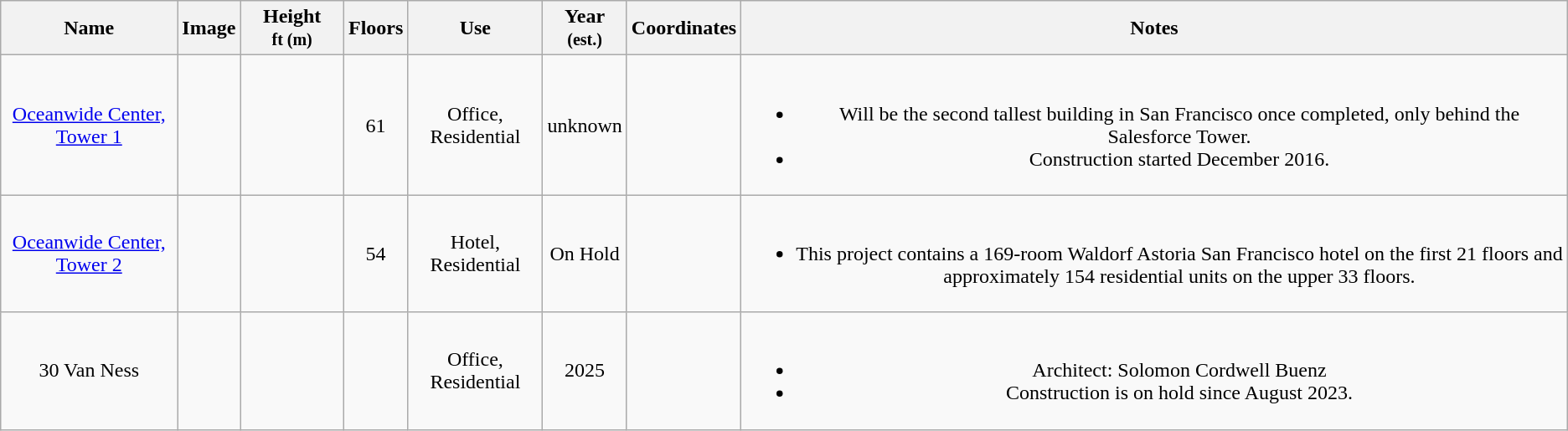<table class="wikitable sortable" style="text-align: center">
<tr>
<th>Name</th>
<th class="unsortable">Image</th>
<th width="75px">Height<br><small>ft (m)</small></th>
<th>Floors</th>
<th>Use</th>
<th>Year<br><small>(est.)</small></th>
<th>Coordinates</th>
<th class="unsortable">Notes</th>
</tr>
<tr>
<td><a href='#'>Oceanwide Center, Tower 1</a></td>
<td></td>
<td></td>
<td>61</td>
<td>Office, Residential</td>
<td>unknown</td>
<td></td>
<td><br><ul><li>Will be the second tallest building in San Francisco once completed, only behind the Salesforce Tower.</li><li>Construction started December 2016.</li></ul></td>
</tr>
<tr>
<td><a href='#'>Oceanwide Center, Tower 2</a></td>
<td></td>
<td></td>
<td>54</td>
<td>Hotel, Residential</td>
<td>On Hold</td>
<td></td>
<td><br><ul><li>This project contains a 169-room Waldorf Astoria San Francisco hotel on the first 21 floors and approximately 154 residential units on the upper 33 floors.</li></ul></td>
</tr>
<tr>
<td>30 Van Ness</td>
<td></td>
<td></td>
<td></td>
<td>Office, Residential</td>
<td>2025</td>
<td></td>
<td><br><ul><li>Architect: Solomon Cordwell Buenz</li><li>Construction is on hold since August 2023.</li></ul></td>
</tr>
</table>
